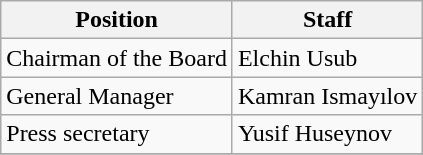<table class="wikitable">
<tr>
<th>Position</th>
<th>Staff</th>
</tr>
<tr>
<td>Chairman of the Board</td>
<td> Elchin Usub</td>
</tr>
<tr>
<td>General Manager</td>
<td> Kamran Ismayılov</td>
</tr>
<tr>
<td>Press secretary</td>
<td> Yusif Huseynov</td>
</tr>
<tr>
</tr>
</table>
